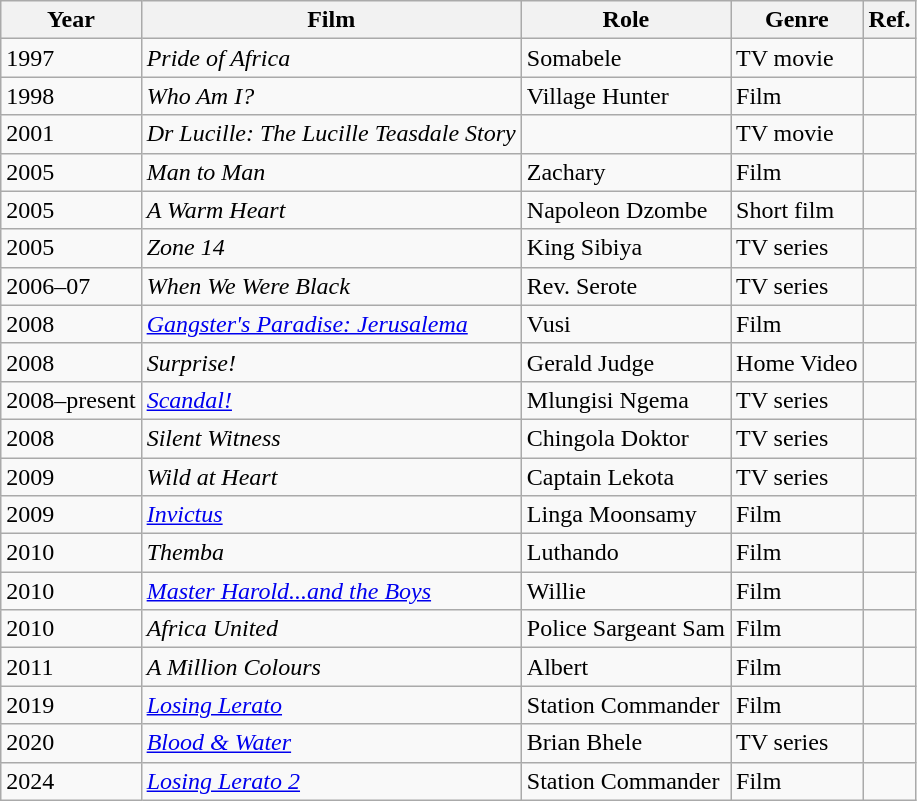<table class="wikitable">
<tr>
<th>Year</th>
<th>Film</th>
<th>Role</th>
<th>Genre</th>
<th>Ref.</th>
</tr>
<tr>
<td>1997</td>
<td><em>Pride of Africa</em></td>
<td>Somabele</td>
<td>TV movie</td>
<td></td>
</tr>
<tr>
<td>1998</td>
<td><em>Who Am I?</em></td>
<td>Village Hunter</td>
<td>Film</td>
<td></td>
</tr>
<tr>
<td>2001</td>
<td><em>Dr Lucille: The Lucille Teasdale Story</em></td>
<td></td>
<td>TV movie</td>
<td></td>
</tr>
<tr>
<td>2005</td>
<td><em>Man to Man</em></td>
<td>Zachary</td>
<td>Film</td>
<td></td>
</tr>
<tr>
<td>2005</td>
<td><em>A Warm Heart</em></td>
<td>Napoleon Dzombe</td>
<td>Short film</td>
<td></td>
</tr>
<tr>
<td>2005</td>
<td><em>Zone 14</em></td>
<td>King Sibiya</td>
<td>TV series</td>
<td></td>
</tr>
<tr>
<td>2006–07</td>
<td><em>When We Were Black</em></td>
<td>Rev. Serote</td>
<td>TV series</td>
<td></td>
</tr>
<tr>
<td>2008</td>
<td><em><a href='#'>Gangster's Paradise: Jerusalema</a></em></td>
<td>Vusi</td>
<td>Film</td>
<td></td>
</tr>
<tr>
<td>2008</td>
<td><em>Surprise!</em></td>
<td>Gerald Judge</td>
<td>Home Video</td>
<td></td>
</tr>
<tr>
<td>2008–present</td>
<td><em><a href='#'>Scandal!</a></em></td>
<td>Mlungisi Ngema</td>
<td>TV series</td>
<td></td>
</tr>
<tr>
<td>2008</td>
<td><em>Silent Witness</em></td>
<td>Chingola Doktor</td>
<td>TV series</td>
<td></td>
</tr>
<tr>
<td>2009</td>
<td><em>Wild at Heart</em></td>
<td>Captain Lekota</td>
<td>TV series</td>
<td></td>
</tr>
<tr>
<td>2009</td>
<td><em><a href='#'>Invictus</a></em></td>
<td>Linga Moonsamy</td>
<td>Film</td>
<td></td>
</tr>
<tr>
<td>2010</td>
<td><em>Themba</em></td>
<td>Luthando</td>
<td>Film</td>
<td></td>
</tr>
<tr>
<td>2010</td>
<td><em><a href='#'>Master Harold...and the Boys</a></em></td>
<td>Willie</td>
<td>Film</td>
<td></td>
</tr>
<tr>
<td>2010</td>
<td><em>Africa United</em></td>
<td>Police Sargeant Sam</td>
<td>Film</td>
<td></td>
</tr>
<tr>
<td>2011</td>
<td><em>A Million Colours</em></td>
<td>Albert</td>
<td>Film</td>
<td></td>
</tr>
<tr>
<td>2019</td>
<td><em><a href='#'>Losing Lerato</a></em></td>
<td>Station Commander</td>
<td>Film</td>
<td></td>
</tr>
<tr>
<td>2020</td>
<td><em><a href='#'>Blood & Water</a></em></td>
<td>Brian Bhele</td>
<td>TV series</td>
<td></td>
</tr>
<tr>
<td>2024</td>
<td><em><a href='#'>Losing Lerato 2</a></em></td>
<td>Station Commander</td>
<td>Film</td>
<td></td>
</tr>
</table>
